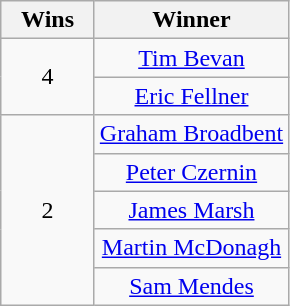<table class="wikitable" style="text-align: center;">
<tr>
<th scope="col" width="55">Wins</th>
<th scope="col" align="center">Winner</th>
</tr>
<tr>
<td rowspan=2 style="text-align:center;">4</td>
<td><a href='#'>Tim Bevan</a></td>
</tr>
<tr>
<td><a href='#'>Eric Fellner</a></td>
</tr>
<tr>
<td rowspan=5 style="text-align:center;">2</td>
<td><a href='#'>Graham Broadbent</a></td>
</tr>
<tr>
<td><a href='#'>Peter Czernin</a></td>
</tr>
<tr>
<td><a href='#'>James Marsh</a></td>
</tr>
<tr>
<td><a href='#'>Martin McDonagh</a></td>
</tr>
<tr>
<td><a href='#'>Sam Mendes</a></td>
</tr>
</table>
